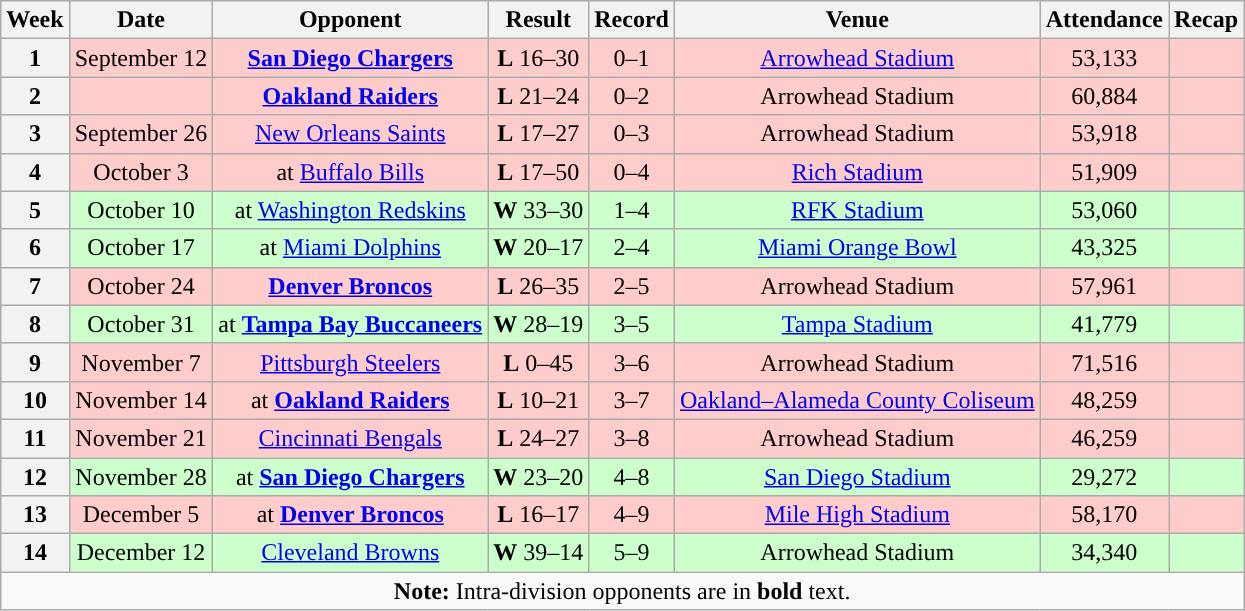<table class="wikitable" style="text-align:center">
<tr>
<th>Week</th>
<th>Date</th>
<th>Opponent</th>
<th>Result</th>
<th>Record</th>
<th>Venue</th>
<th>Attendance</th>
<th>Recap</th>
</tr>
<tr style="background:#fcc">
<th>1</th>
<td>September 12</td>
<td><strong><a href='#'>San Diego Chargers</a></strong></td>
<td><strong>L</strong> 16–30</td>
<td>0–1</td>
<td><a href='#'>Arrowhead Stadium</a></td>
<td>53,133</td>
<td></td>
</tr>
<tr style="background:#fcc">
<th>2</th>
<td></td>
<td><strong><a href='#'>Oakland Raiders</a></strong></td>
<td><strong>L</strong> 21–24</td>
<td>0–2</td>
<td>Arrowhead Stadium</td>
<td>60,884</td>
<td></td>
</tr>
<tr style="background:#fcc">
<th>3</th>
<td>September 26</td>
<td><a href='#'>New Orleans Saints</a></td>
<td><strong>L</strong> 17–27</td>
<td>0–3</td>
<td>Arrowhead Stadium</td>
<td>53,918</td>
<td></td>
</tr>
<tr style="background:#fcc">
<th>4</th>
<td>October 3</td>
<td>at <a href='#'>Buffalo Bills</a></td>
<td><strong>L</strong> 17–50</td>
<td>0–4</td>
<td><a href='#'>Rich Stadium</a></td>
<td>51,909</td>
<td></td>
</tr>
<tr style="background:#cfc">
<th>5</th>
<td>October 10</td>
<td>at <a href='#'>Washington Redskins</a></td>
<td><strong>W</strong> 33–30</td>
<td>1–4</td>
<td><a href='#'>RFK Stadium</a></td>
<td>53,060</td>
<td></td>
</tr>
<tr style="background:#cfc">
<th>6</th>
<td>October 17</td>
<td>at <a href='#'>Miami Dolphins</a></td>
<td><strong>W</strong> 20–17 </td>
<td>2–4</td>
<td><a href='#'>Miami Orange Bowl</a></td>
<td>43,325</td>
<td></td>
</tr>
<tr style="background:#fcc">
<th>7</th>
<td>October 24</td>
<td><strong><a href='#'>Denver Broncos</a></strong></td>
<td><strong>L</strong> 26–35</td>
<td>2–5</td>
<td>Arrowhead Stadium</td>
<td>57,961</td>
<td></td>
</tr>
<tr style="background:#cfc">
<th>8</th>
<td>October 31</td>
<td>at <strong><a href='#'>Tampa Bay Buccaneers</a></strong></td>
<td><strong>W</strong> 28–19</td>
<td>3–5</td>
<td><a href='#'>Tampa Stadium</a></td>
<td>41,779</td>
<td></td>
</tr>
<tr style="background:#fcc">
<th>9</th>
<td>November 7</td>
<td><a href='#'>Pittsburgh Steelers</a></td>
<td><strong>L</strong> 0–45</td>
<td>3–6</td>
<td>Arrowhead Stadium</td>
<td>71,516</td>
<td></td>
</tr>
<tr style="background:#fcc">
<th>10</th>
<td>November 14</td>
<td>at <strong><a href='#'>Oakland Raiders</a></strong></td>
<td><strong>L</strong> 10–21</td>
<td>3–7</td>
<td><a href='#'>Oakland–Alameda County Coliseum</a></td>
<td>48,259</td>
<td></td>
</tr>
<tr style="background:#fcc">
<th>11</th>
<td>November 21</td>
<td><a href='#'>Cincinnati Bengals</a></td>
<td><strong>L</strong> 24–27</td>
<td>3–8</td>
<td>Arrowhead Stadium</td>
<td>46,259</td>
<td></td>
</tr>
<tr style="background:#cfc">
<th>12</th>
<td>November 28</td>
<td>at <strong><a href='#'>San Diego Chargers</a></strong></td>
<td><strong>W</strong> 23–20</td>
<td>4–8</td>
<td><a href='#'>San Diego Stadium</a></td>
<td>29,272</td>
<td></td>
</tr>
<tr style="background:#fcc">
<th>13</th>
<td>December 5</td>
<td>at <strong><a href='#'>Denver Broncos</a></strong></td>
<td><strong>L</strong> 16–17</td>
<td>4–9</td>
<td><a href='#'>Mile High Stadium</a></td>
<td>58,170</td>
<td></td>
</tr>
<tr style="background:#cfc">
<th>14</th>
<td>December 12</td>
<td><a href='#'>Cleveland Browns</a></td>
<td><strong>W</strong> 39–14</td>
<td>5–9</td>
<td>Arrowhead Stadium</td>
<td>34,340</td>
<td></td>
</tr>
<tr>
<td colspan="8"><strong>Note:</strong> Intra-division opponents are in <strong>bold</strong> text.</td>
</tr>
</table>
